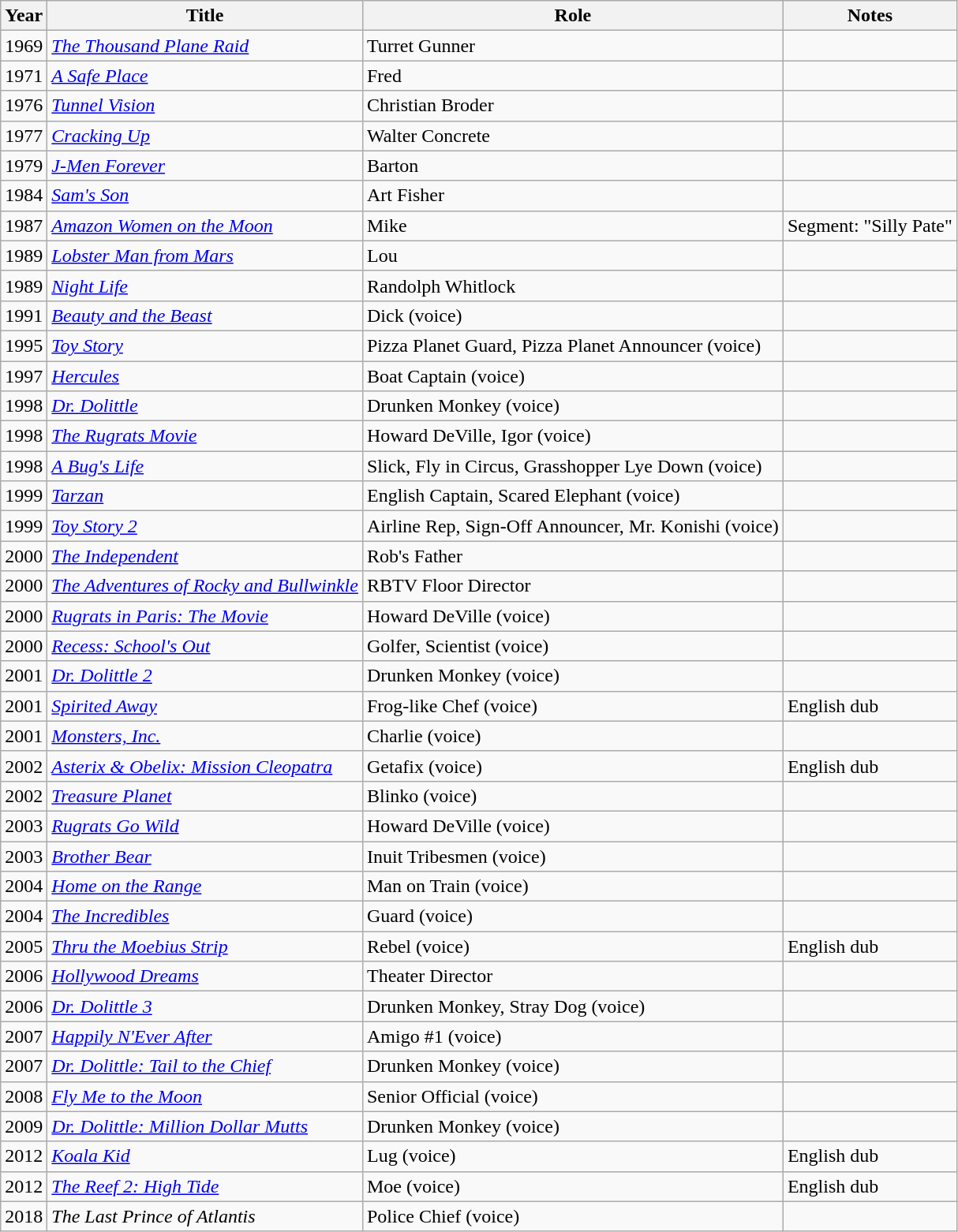<table class="wikitable sortable">
<tr>
<th>Year</th>
<th>Title</th>
<th>Role</th>
<th>Notes</th>
</tr>
<tr>
<td>1969</td>
<td><em><a href='#'>The Thousand Plane Raid</a></em></td>
<td>Turret Gunner</td>
<td></td>
</tr>
<tr>
<td>1971</td>
<td><em><a href='#'>A Safe Place</a></em></td>
<td>Fred</td>
<td></td>
</tr>
<tr>
<td>1976</td>
<td><em><a href='#'>Tunnel Vision</a></em></td>
<td>Christian Broder</td>
<td></td>
</tr>
<tr>
<td>1977</td>
<td><em><a href='#'>Cracking Up</a></em></td>
<td>Walter Concrete</td>
<td></td>
</tr>
<tr>
<td>1979</td>
<td><em><a href='#'>J-Men Forever</a></em></td>
<td>Barton</td>
<td></td>
</tr>
<tr>
<td>1984</td>
<td><em><a href='#'>Sam's Son</a></em></td>
<td>Art Fisher</td>
<td></td>
</tr>
<tr>
<td>1987</td>
<td><em><a href='#'>Amazon Women on the Moon</a></em></td>
<td>Mike</td>
<td>Segment: "Silly Pate"</td>
</tr>
<tr>
<td>1989</td>
<td><em><a href='#'>Lobster Man from Mars</a></em></td>
<td>Lou</td>
<td></td>
</tr>
<tr>
<td>1989</td>
<td><em><a href='#'>Night Life</a></em></td>
<td>Randolph Whitlock</td>
<td></td>
</tr>
<tr>
<td>1991</td>
<td><em><a href='#'>Beauty and the Beast</a></em></td>
<td>Dick (voice)</td>
<td></td>
</tr>
<tr>
<td>1995</td>
<td><em><a href='#'>Toy Story</a></em></td>
<td>Pizza Planet Guard, Pizza Planet Announcer (voice)</td>
<td></td>
</tr>
<tr>
<td>1997</td>
<td><em><a href='#'>Hercules</a></em></td>
<td>Boat Captain (voice)</td>
<td></td>
</tr>
<tr>
<td>1998</td>
<td><em><a href='#'>Dr. Dolittle</a></em></td>
<td>Drunken Monkey (voice)</td>
<td></td>
</tr>
<tr>
<td>1998</td>
<td><em><a href='#'>The Rugrats Movie</a></em></td>
<td>Howard DeVille, Igor (voice)</td>
<td></td>
</tr>
<tr>
<td>1998</td>
<td><em><a href='#'>A Bug's Life</a></em></td>
<td>Slick, Fly in Circus, Grasshopper Lye Down (voice)</td>
<td></td>
</tr>
<tr>
<td>1999</td>
<td><em><a href='#'>Tarzan</a></em></td>
<td>English Captain, Scared Elephant (voice)</td>
<td></td>
</tr>
<tr>
<td>1999</td>
<td><em><a href='#'>Toy Story 2</a></em></td>
<td>Airline Rep, Sign-Off Announcer, Mr. Konishi (voice)</td>
<td></td>
</tr>
<tr>
<td>2000</td>
<td><em><a href='#'>The Independent</a></em></td>
<td>Rob's Father</td>
<td></td>
</tr>
<tr>
<td>2000</td>
<td><em><a href='#'>The Adventures of Rocky and Bullwinkle</a></em></td>
<td>RBTV Floor Director</td>
<td></td>
</tr>
<tr>
<td>2000</td>
<td><em><a href='#'>Rugrats in Paris: The Movie</a></em></td>
<td>Howard DeVille (voice)</td>
<td></td>
</tr>
<tr>
<td>2000</td>
<td><em><a href='#'>Recess: School's Out</a></em></td>
<td>Golfer, Scientist (voice)</td>
<td></td>
</tr>
<tr>
<td>2001</td>
<td><em><a href='#'>Dr. Dolittle 2</a></em></td>
<td>Drunken Monkey (voice)</td>
<td></td>
</tr>
<tr>
<td>2001</td>
<td><em><a href='#'>Spirited Away</a></em></td>
<td>Frog-like Chef (voice)</td>
<td>English dub</td>
</tr>
<tr>
<td>2001</td>
<td><em><a href='#'>Monsters, Inc.</a></em></td>
<td>Charlie (voice)</td>
<td></td>
</tr>
<tr>
<td>2002</td>
<td><em><a href='#'>Asterix & Obelix: Mission Cleopatra</a></em></td>
<td>Getafix (voice)</td>
<td>English dub</td>
</tr>
<tr>
<td>2002</td>
<td><em><a href='#'>Treasure Planet</a></em></td>
<td>Blinko (voice)</td>
<td></td>
</tr>
<tr>
<td>2003</td>
<td><em><a href='#'>Rugrats Go Wild</a></em></td>
<td>Howard DeVille (voice)</td>
<td></td>
</tr>
<tr>
<td>2003</td>
<td><em><a href='#'>Brother Bear</a></em></td>
<td>Inuit Tribesmen (voice)</td>
<td></td>
</tr>
<tr>
<td>2004</td>
<td><em><a href='#'>Home on the Range</a></em></td>
<td>Man on Train (voice)</td>
<td></td>
</tr>
<tr>
<td>2004</td>
<td><em><a href='#'>The Incredibles</a></em></td>
<td>Guard (voice)</td>
<td></td>
</tr>
<tr>
<td>2005</td>
<td><em><a href='#'>Thru the Moebius Strip</a></em></td>
<td>Rebel (voice)</td>
<td>English dub</td>
</tr>
<tr>
<td>2006</td>
<td><em><a href='#'>Hollywood Dreams</a></em></td>
<td>Theater Director</td>
<td></td>
</tr>
<tr>
<td>2006</td>
<td><em><a href='#'>Dr. Dolittle 3</a></em></td>
<td>Drunken Monkey, Stray Dog (voice)</td>
<td></td>
</tr>
<tr>
<td>2007</td>
<td><em><a href='#'>Happily N'Ever After</a></em></td>
<td>Amigo #1 (voice)</td>
<td></td>
</tr>
<tr>
<td>2007</td>
<td><em><a href='#'>Dr. Dolittle: Tail to the Chief</a></em></td>
<td>Drunken Monkey (voice)</td>
<td></td>
</tr>
<tr>
<td>2008</td>
<td><em><a href='#'>Fly Me to the Moon</a></em></td>
<td>Senior Official (voice)</td>
<td></td>
</tr>
<tr>
<td>2009</td>
<td><em><a href='#'>Dr. Dolittle: Million Dollar Mutts</a></em></td>
<td>Drunken Monkey (voice)</td>
<td></td>
</tr>
<tr>
<td>2012</td>
<td><em><a href='#'>Koala Kid</a></em></td>
<td>Lug (voice)</td>
<td>English dub</td>
</tr>
<tr>
<td>2012</td>
<td><em><a href='#'>The Reef 2: High Tide</a></em></td>
<td>Moe (voice)</td>
<td>English dub</td>
</tr>
<tr>
<td>2018</td>
<td><em>The Last Prince of Atlantis</em></td>
<td>Police Chief (voice)</td>
<td></td>
</tr>
</table>
